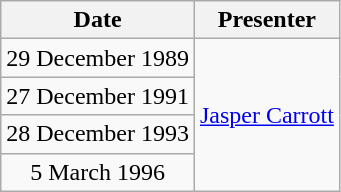<table class="wikitable" style="text-align:center;">
<tr>
<th>Date</th>
<th>Presenter</th>
</tr>
<tr>
<td>29 December 1989</td>
<td rowspan="4"><a href='#'>Jasper Carrott</a></td>
</tr>
<tr>
<td>27 December 1991</td>
</tr>
<tr>
<td>28 December 1993</td>
</tr>
<tr>
<td>5 March 1996</td>
</tr>
</table>
